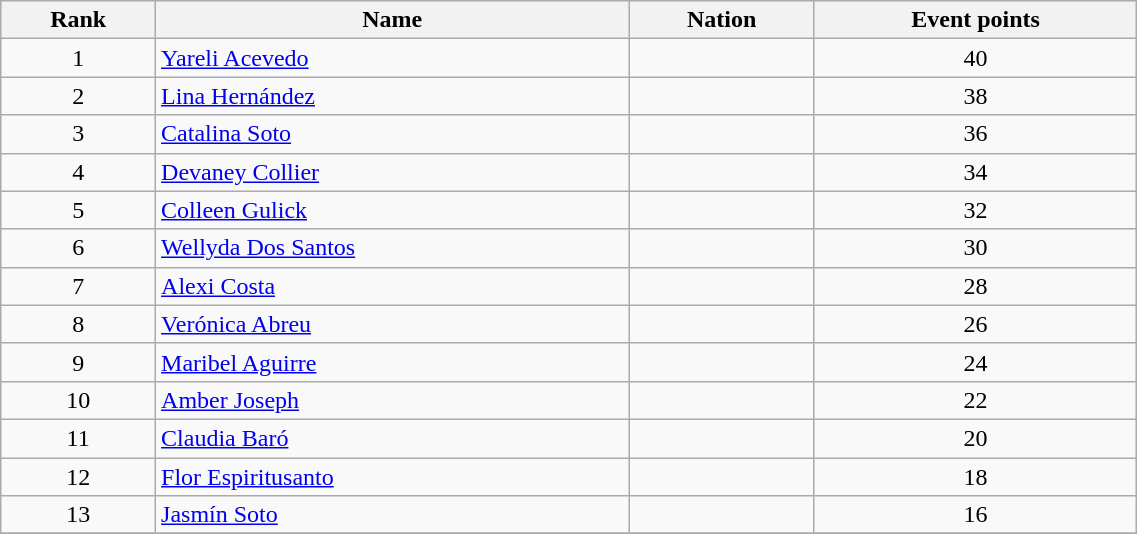<table class="wikitable sortable" style="text-align:center" width=60%>
<tr>
<th>Rank</th>
<th>Name</th>
<th>Nation</th>
<th>Event points</th>
</tr>
<tr>
<td>1</td>
<td align=left><a href='#'>Yareli Acevedo</a></td>
<td align=left></td>
<td>40</td>
</tr>
<tr>
<td>2</td>
<td align=left><a href='#'>Lina Hernández</a></td>
<td align=left></td>
<td>38</td>
</tr>
<tr>
<td>3</td>
<td align=left><a href='#'>Catalina Soto</a></td>
<td align=left></td>
<td>36</td>
</tr>
<tr>
<td>4</td>
<td align=left><a href='#'>Devaney Collier</a></td>
<td align=left></td>
<td>34</td>
</tr>
<tr>
<td>5</td>
<td align=left><a href='#'>Colleen Gulick</a></td>
<td align=left></td>
<td>32</td>
</tr>
<tr>
<td>6</td>
<td align=left><a href='#'>Wellyda Dos Santos</a></td>
<td align=left></td>
<td>30</td>
</tr>
<tr>
<td>7</td>
<td align=left><a href='#'>Alexi Costa</a></td>
<td align=left></td>
<td>28</td>
</tr>
<tr>
<td>8</td>
<td align=left><a href='#'>Verónica Abreu</a></td>
<td align=left></td>
<td>26</td>
</tr>
<tr>
<td>9</td>
<td align=left><a href='#'>Maribel Aguirre</a></td>
<td align=left></td>
<td>24</td>
</tr>
<tr>
<td>10</td>
<td align=left><a href='#'>Amber Joseph</a></td>
<td align=left></td>
<td>22</td>
</tr>
<tr>
<td>11</td>
<td align=left><a href='#'>Claudia Baró</a></td>
<td align=left></td>
<td>20</td>
</tr>
<tr>
<td>12</td>
<td align=left><a href='#'>Flor Espiritusanto</a></td>
<td align=left></td>
<td>18</td>
</tr>
<tr>
<td>13</td>
<td align=left><a href='#'>Jasmín Soto</a></td>
<td align=left></td>
<td>16</td>
</tr>
<tr>
</tr>
</table>
